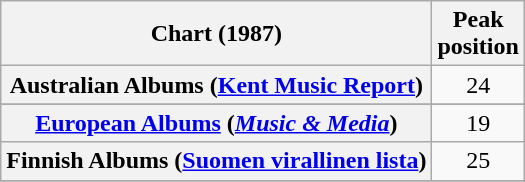<table class="wikitable sortable plainrowheaders" style="text-align:center">
<tr>
<th scope="col">Chart (1987)</th>
<th scope="col">Peak<br>position</th>
</tr>
<tr>
<th scope="row">Australian Albums (<a href='#'>Kent Music Report</a>)</th>
<td>24</td>
</tr>
<tr>
</tr>
<tr>
</tr>
<tr>
</tr>
<tr>
<th scope="row"><a href='#'>European Albums</a> (<em><a href='#'>Music & Media</a></em>)</th>
<td>19</td>
</tr>
<tr>
<th scope="row">Finnish Albums (<a href='#'>Suomen virallinen lista</a>)</th>
<td>25</td>
</tr>
<tr>
</tr>
<tr>
</tr>
<tr>
</tr>
<tr>
</tr>
<tr>
</tr>
</table>
